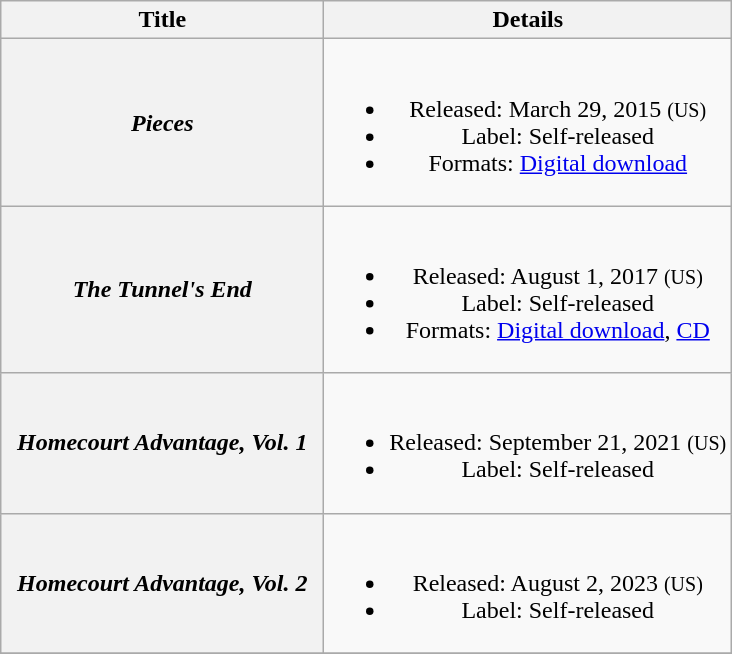<table class="wikitable plainrowheaders" style="text-align:center">
<tr>
<th scope="col" style="width:13em">Title</th>
<th scope="col">Details</th>
</tr>
<tr>
<th scope="row"><em>Pieces</em></th>
<td><br><ul><li>Released: March 29, 2015 <small>(US)</small></li><li>Label: Self-released</li><li>Formats: <a href='#'>Digital download</a></li></ul></td>
</tr>
<tr>
<th scope="row"><em>The Tunnel's End</em></th>
<td><br><ul><li>Released: August 1, 2017 <small>(US)</small></li><li>Label: Self-released</li><li>Formats: <a href='#'>Digital download</a>, <a href='#'>CD</a></li></ul></td>
</tr>
<tr>
<th scope="row"><em>Homecourt Advantage, Vol. 1</em></th>
<td><br><ul><li>Released: September 21, 2021 <small>(US)</small></li><li>Label: Self-released</li></ul></td>
</tr>
<tr>
<th scope="row"><em>Homecourt Advantage, Vol. 2</em></th>
<td><br><ul><li>Released: August 2, 2023 <small>(US)</small></li><li>Label: Self-released</li></ul></td>
</tr>
<tr>
</tr>
</table>
